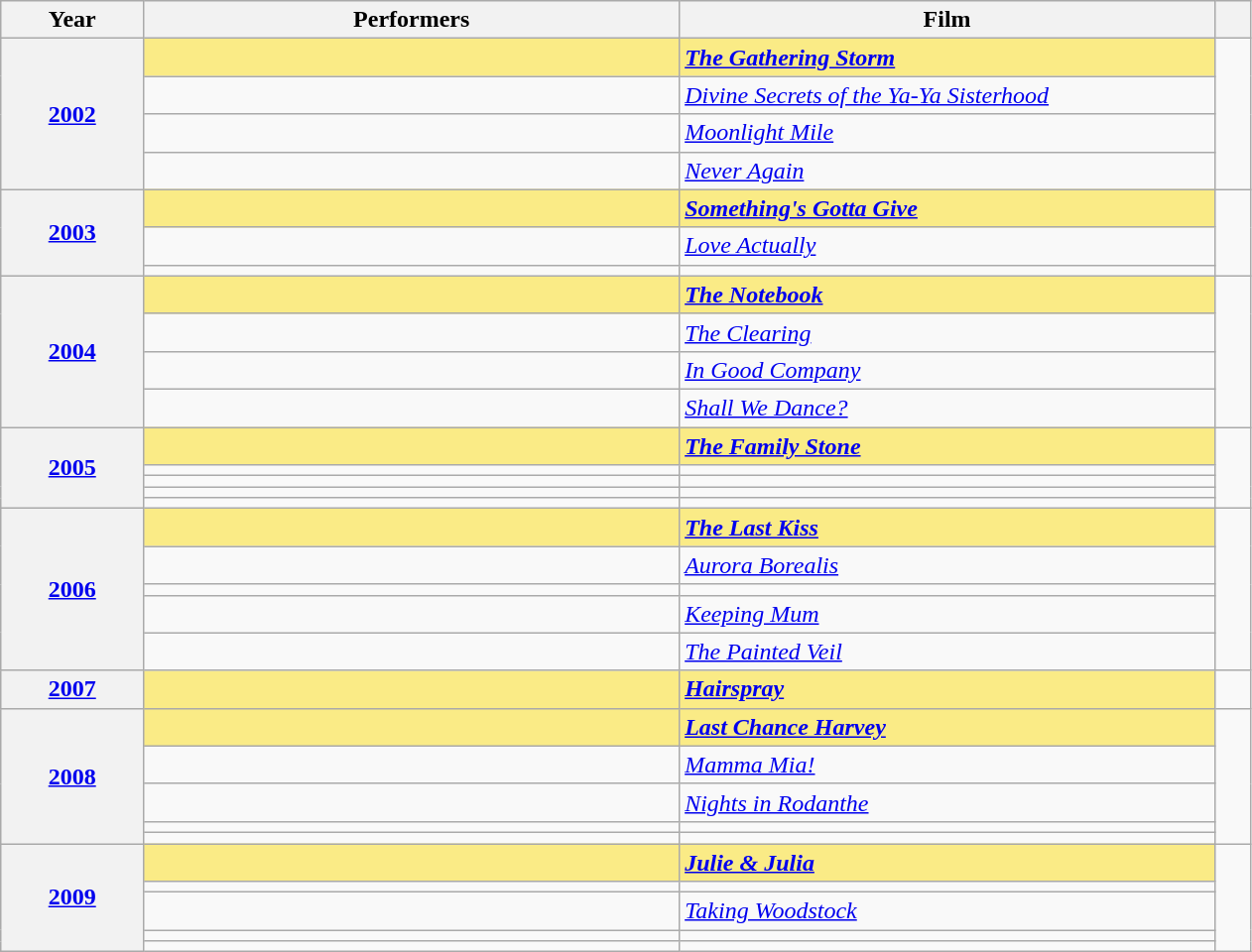<table class="wikitable">
<tr>
<th scope="col" style="width:8%;">Year</th>
<th scope="col" style="width:30%;">Performers</th>
<th scope="col" style="width:30%;">Film</th>
<th scope="col" style="width:2%;"></th>
</tr>
<tr>
<th scope="row" rowspan=4 style="text-align:center;"><a href='#'>2002</a><br></th>
<td style="background:#FAEB86;"><strong></strong></td>
<td style="background:#FAEB86;"><strong><em><a href='#'>The Gathering Storm</a> </em></strong></td>
<td rowspan="4"></td>
</tr>
<tr>
<td></td>
<td><em><a href='#'>Divine Secrets of the Ya-Ya Sisterhood</a></em></td>
</tr>
<tr>
<td></td>
<td><em><a href='#'>Moonlight Mile</a></em></td>
</tr>
<tr>
<td></td>
<td><em><a href='#'>Never Again</a></em></td>
</tr>
<tr>
<th scope="row" rowspan=3 style="text-align:center;"><a href='#'>2003</a><br></th>
<td style="background:#FAEB86;"><strong></strong></td>
<td style="background:#FAEB86;"><strong><em><a href='#'>Something's Gotta Give</a> </em></strong></td>
<td rowspan="3"></td>
</tr>
<tr>
<td></td>
<td><em><a href='#'>Love Actually</a></em></td>
</tr>
<tr>
<td></td>
<td></td>
</tr>
<tr>
<th scope="row" rowspan=4 style="text-align:center;"><a href='#'>2004</a><br></th>
<td style="background:#FAEB86;"><strong></strong></td>
<td style="background:#FAEB86;"><strong><em><a href='#'>The Notebook</a> </em></strong></td>
<td rowspan="4"></td>
</tr>
<tr>
<td></td>
<td><em><a href='#'>The Clearing</a></em></td>
</tr>
<tr>
<td></td>
<td><em><a href='#'>In Good Company</a></em></td>
</tr>
<tr>
<td></td>
<td><em><a href='#'>Shall We Dance?</a></em></td>
</tr>
<tr>
<th scope="row" rowspan=5 style="text-align:center;"><a href='#'>2005</a><br></th>
<td style="background:#FAEB86;"><strong></strong></td>
<td style="background:#FAEB86;"><strong><em><a href='#'>The Family Stone</a> </em></strong></td>
<td rowspan="5"></td>
</tr>
<tr>
<td></td>
<td></td>
</tr>
<tr>
<td></td>
<td></td>
</tr>
<tr>
<td></td>
<td></td>
</tr>
<tr>
<td></td>
<td></td>
</tr>
<tr>
<th scope="row" rowspan=5 style="text-align:center;"><a href='#'>2006</a><br></th>
<td style="background:#FAEB86;"><strong></strong></td>
<td style="background:#FAEB86;"><strong><em><a href='#'>The Last Kiss</a> </em></strong></td>
<td rowspan="5"></td>
</tr>
<tr>
<td></td>
<td><em><a href='#'>Aurora Borealis</a></em></td>
</tr>
<tr>
<td></td>
<td></td>
</tr>
<tr>
<td></td>
<td><em><a href='#'>Keeping Mum</a></em></td>
</tr>
<tr>
<td></td>
<td><em><a href='#'>The Painted Veil</a></em></td>
</tr>
<tr>
<th scope="row" rowspan=1 style="text-align:center;"><a href='#'>2007</a><br></th>
<td style="background:#FAEB86;"><strong></strong></td>
<td style="background:#FAEB86;"><strong><em><a href='#'>Hairspray</a> </em></strong></td>
<td rowspan="1"></td>
</tr>
<tr>
<th scope="row" rowspan=5 style="text-align:center;"><a href='#'>2008</a><br></th>
<td style="background:#FAEB86;"><strong></strong></td>
<td style="background:#FAEB86;"><strong><em><a href='#'>Last Chance Harvey</a></em></strong></td>
<td rowspan="5"></td>
</tr>
<tr>
<td></td>
<td><em><a href='#'>Mamma Mia!</a></em></td>
</tr>
<tr>
<td></td>
<td><em><a href='#'>Nights in Rodanthe</a></em></td>
</tr>
<tr>
<td></td>
<td></td>
</tr>
<tr>
<td></td>
<td></td>
</tr>
<tr>
<th scope="row" rowspan=5 style="text-align:center;"><a href='#'>2009</a><br></th>
<td style="background:#FAEB86;"><strong></strong></td>
<td style="background:#FAEB86;"><strong><em><a href='#'>Julie & Julia</a> </em></strong></td>
<td rowspan="5"></td>
</tr>
<tr>
<td></td>
<td></td>
</tr>
<tr>
<td></td>
<td><em><a href='#'>Taking Woodstock</a></em></td>
</tr>
<tr>
<td></td>
<td></td>
</tr>
<tr>
<td></td>
<td></td>
</tr>
</table>
